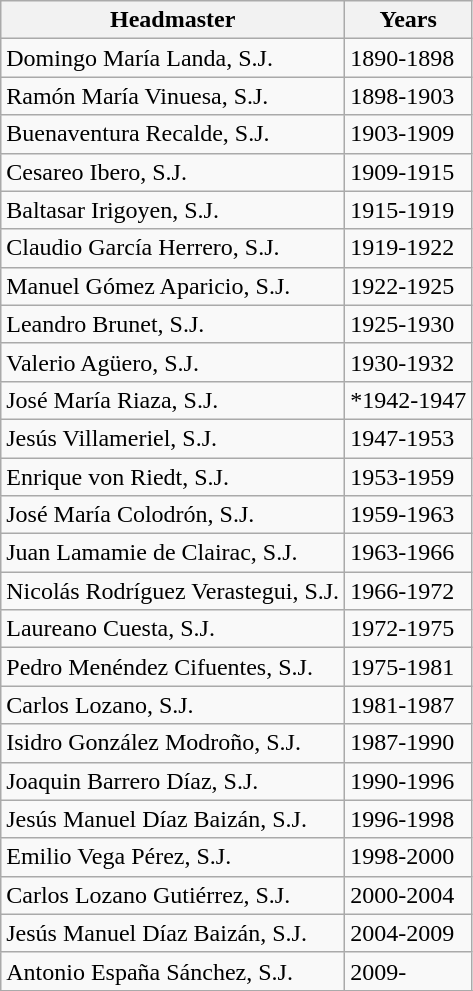<table class="wikitable">
<tr>
<th>Headmaster</th>
<th>Years</th>
</tr>
<tr>
<td>Domingo María Landa, S.J.</td>
<td>1890-1898</td>
</tr>
<tr>
<td>Ramón María Vinuesa, S.J.</td>
<td>1898-1903</td>
</tr>
<tr>
<td>Buenaventura Recalde, S.J.</td>
<td>1903-1909</td>
</tr>
<tr>
<td>Cesareo Ibero, S.J.</td>
<td>1909-1915</td>
</tr>
<tr>
<td>Baltasar Irigoyen, S.J.</td>
<td>1915-1919</td>
</tr>
<tr>
<td>Claudio García Herrero, S.J.</td>
<td>1919-1922</td>
</tr>
<tr>
<td>Manuel Gómez Aparicio, S.J.</td>
<td>1922-1925</td>
</tr>
<tr>
<td>Leandro Brunet, S.J.</td>
<td>1925-1930</td>
</tr>
<tr>
<td>Valerio Agüero, S.J.</td>
<td>1930-1932</td>
</tr>
<tr>
<td>José María Riaza, S.J.</td>
<td>*1942-1947</td>
</tr>
<tr>
<td>Jesús Villameriel, S.J.</td>
<td>1947-1953</td>
</tr>
<tr>
<td>Enrique von Riedt, S.J.</td>
<td>1953-1959</td>
</tr>
<tr>
<td>José María Colodrón, S.J.</td>
<td>1959-1963</td>
</tr>
<tr>
<td>Juan Lamamie de Clairac, S.J.</td>
<td>1963-1966</td>
</tr>
<tr>
<td>Nicolás Rodríguez Verastegui, S.J.</td>
<td>1966-1972</td>
</tr>
<tr>
<td>Laureano Cuesta, S.J.</td>
<td>1972-1975</td>
</tr>
<tr>
<td>Pedro Menéndez Cifuentes, S.J.</td>
<td>1975-1981</td>
</tr>
<tr>
<td>Carlos Lozano, S.J.</td>
<td>1981-1987</td>
</tr>
<tr>
<td>Isidro González Modroño, S.J.</td>
<td>1987-1990</td>
</tr>
<tr>
<td>Joaquin Barrero Díaz, S.J.</td>
<td>1990-1996</td>
</tr>
<tr>
<td>Jesús Manuel Díaz Baizán, S.J.</td>
<td>1996-1998</td>
</tr>
<tr>
<td>Emilio Vega Pérez, S.J.</td>
<td>1998-2000</td>
</tr>
<tr>
<td>Carlos Lozano Gutiérrez, S.J.</td>
<td>2000-2004</td>
</tr>
<tr>
<td>Jesús Manuel Díaz Baizán, S.J.</td>
<td>2004-2009</td>
</tr>
<tr>
<td>Antonio España Sánchez, S.J.</td>
<td>2009-</td>
</tr>
<tr>
</tr>
</table>
